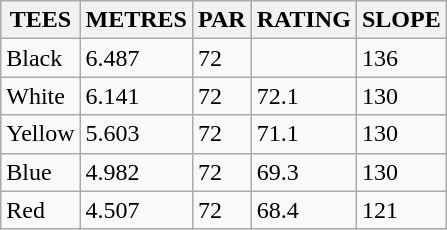<table class="wikitable">
<tr>
<th>TEES</th>
<th>METRES</th>
<th>PAR</th>
<th>RATING</th>
<th>SLOPE</th>
</tr>
<tr>
<td> Black</td>
<td>6.487</td>
<td>72</td>
<td></td>
<td>136</td>
</tr>
<tr>
<td> White</td>
<td>6.141</td>
<td>72</td>
<td>72.1</td>
<td>130</td>
</tr>
<tr>
<td> Yellow</td>
<td>5.603</td>
<td>72</td>
<td>71.1</td>
<td>130</td>
</tr>
<tr>
<td> Blue</td>
<td>4.982</td>
<td>72</td>
<td>69.3</td>
<td>130</td>
</tr>
<tr>
<td> Red</td>
<td>4.507</td>
<td>72</td>
<td>68.4</td>
<td>121</td>
</tr>
</table>
